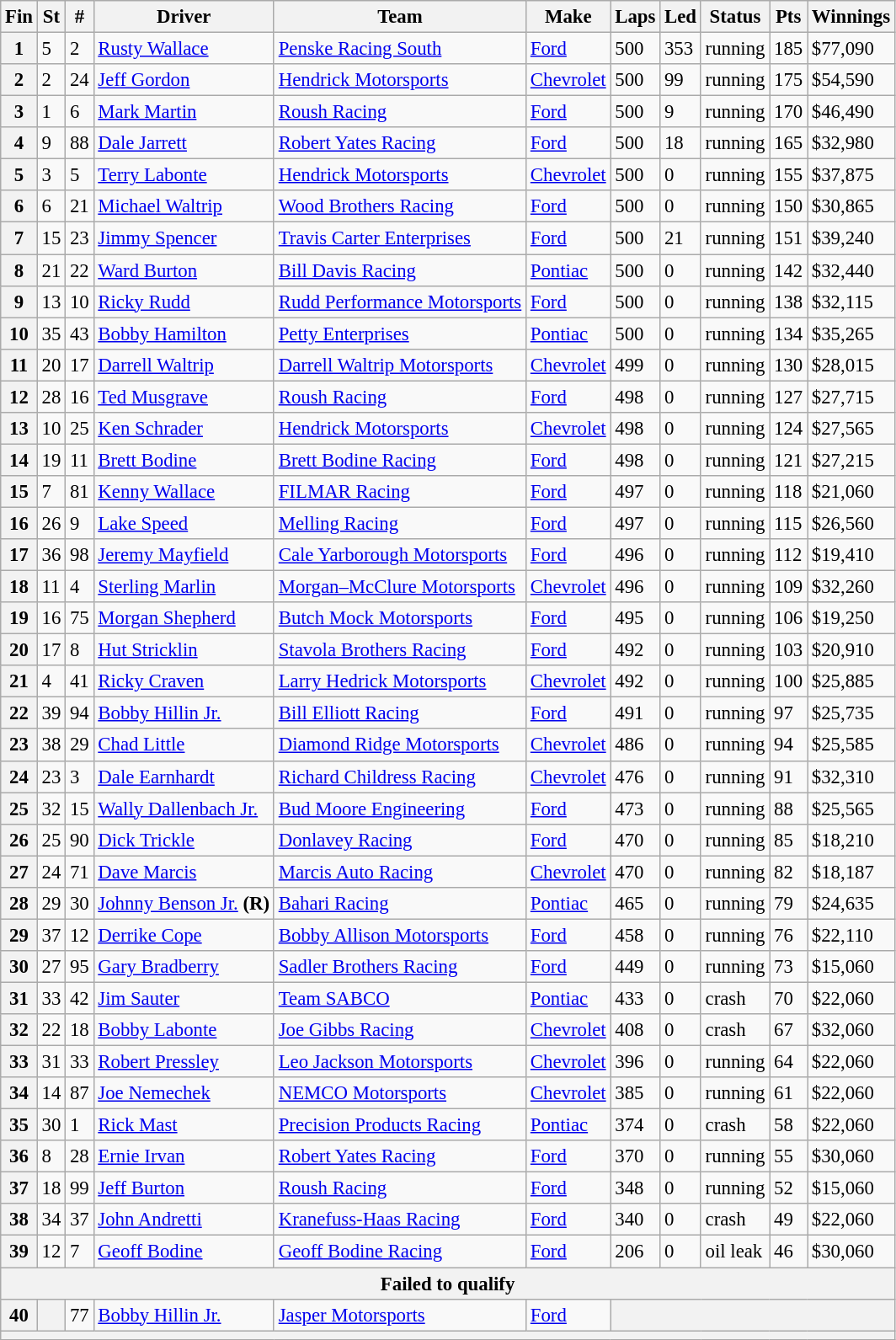<table class="wikitable" style="font-size:95%">
<tr>
<th>Fin</th>
<th>St</th>
<th>#</th>
<th>Driver</th>
<th>Team</th>
<th>Make</th>
<th>Laps</th>
<th>Led</th>
<th>Status</th>
<th>Pts</th>
<th>Winnings</th>
</tr>
<tr>
<th>1</th>
<td>5</td>
<td>2</td>
<td><a href='#'>Rusty Wallace</a></td>
<td><a href='#'>Penske Racing South</a></td>
<td><a href='#'>Ford</a></td>
<td>500</td>
<td>353</td>
<td>running</td>
<td>185</td>
<td>$77,090</td>
</tr>
<tr>
<th>2</th>
<td>2</td>
<td>24</td>
<td><a href='#'>Jeff Gordon</a></td>
<td><a href='#'>Hendrick Motorsports</a></td>
<td><a href='#'>Chevrolet</a></td>
<td>500</td>
<td>99</td>
<td>running</td>
<td>175</td>
<td>$54,590</td>
</tr>
<tr>
<th>3</th>
<td>1</td>
<td>6</td>
<td><a href='#'>Mark Martin</a></td>
<td><a href='#'>Roush Racing</a></td>
<td><a href='#'>Ford</a></td>
<td>500</td>
<td>9</td>
<td>running</td>
<td>170</td>
<td>$46,490</td>
</tr>
<tr>
<th>4</th>
<td>9</td>
<td>88</td>
<td><a href='#'>Dale Jarrett</a></td>
<td><a href='#'>Robert Yates Racing</a></td>
<td><a href='#'>Ford</a></td>
<td>500</td>
<td>18</td>
<td>running</td>
<td>165</td>
<td>$32,980</td>
</tr>
<tr>
<th>5</th>
<td>3</td>
<td>5</td>
<td><a href='#'>Terry Labonte</a></td>
<td><a href='#'>Hendrick Motorsports</a></td>
<td><a href='#'>Chevrolet</a></td>
<td>500</td>
<td>0</td>
<td>running</td>
<td>155</td>
<td>$37,875</td>
</tr>
<tr>
<th>6</th>
<td>6</td>
<td>21</td>
<td><a href='#'>Michael Waltrip</a></td>
<td><a href='#'>Wood Brothers Racing</a></td>
<td><a href='#'>Ford</a></td>
<td>500</td>
<td>0</td>
<td>running</td>
<td>150</td>
<td>$30,865</td>
</tr>
<tr>
<th>7</th>
<td>15</td>
<td>23</td>
<td><a href='#'>Jimmy Spencer</a></td>
<td><a href='#'>Travis Carter Enterprises</a></td>
<td><a href='#'>Ford</a></td>
<td>500</td>
<td>21</td>
<td>running</td>
<td>151</td>
<td>$39,240</td>
</tr>
<tr>
<th>8</th>
<td>21</td>
<td>22</td>
<td><a href='#'>Ward Burton</a></td>
<td><a href='#'>Bill Davis Racing</a></td>
<td><a href='#'>Pontiac</a></td>
<td>500</td>
<td>0</td>
<td>running</td>
<td>142</td>
<td>$32,440</td>
</tr>
<tr>
<th>9</th>
<td>13</td>
<td>10</td>
<td><a href='#'>Ricky Rudd</a></td>
<td><a href='#'>Rudd Performance Motorsports</a></td>
<td><a href='#'>Ford</a></td>
<td>500</td>
<td>0</td>
<td>running</td>
<td>138</td>
<td>$32,115</td>
</tr>
<tr>
<th>10</th>
<td>35</td>
<td>43</td>
<td><a href='#'>Bobby Hamilton</a></td>
<td><a href='#'>Petty Enterprises</a></td>
<td><a href='#'>Pontiac</a></td>
<td>500</td>
<td>0</td>
<td>running</td>
<td>134</td>
<td>$35,265</td>
</tr>
<tr>
<th>11</th>
<td>20</td>
<td>17</td>
<td><a href='#'>Darrell Waltrip</a></td>
<td><a href='#'>Darrell Waltrip Motorsports</a></td>
<td><a href='#'>Chevrolet</a></td>
<td>499</td>
<td>0</td>
<td>running</td>
<td>130</td>
<td>$28,015</td>
</tr>
<tr>
<th>12</th>
<td>28</td>
<td>16</td>
<td><a href='#'>Ted Musgrave</a></td>
<td><a href='#'>Roush Racing</a></td>
<td><a href='#'>Ford</a></td>
<td>498</td>
<td>0</td>
<td>running</td>
<td>127</td>
<td>$27,715</td>
</tr>
<tr>
<th>13</th>
<td>10</td>
<td>25</td>
<td><a href='#'>Ken Schrader</a></td>
<td><a href='#'>Hendrick Motorsports</a></td>
<td><a href='#'>Chevrolet</a></td>
<td>498</td>
<td>0</td>
<td>running</td>
<td>124</td>
<td>$27,565</td>
</tr>
<tr>
<th>14</th>
<td>19</td>
<td>11</td>
<td><a href='#'>Brett Bodine</a></td>
<td><a href='#'>Brett Bodine Racing</a></td>
<td><a href='#'>Ford</a></td>
<td>498</td>
<td>0</td>
<td>running</td>
<td>121</td>
<td>$27,215</td>
</tr>
<tr>
<th>15</th>
<td>7</td>
<td>81</td>
<td><a href='#'>Kenny Wallace</a></td>
<td><a href='#'>FILMAR Racing</a></td>
<td><a href='#'>Ford</a></td>
<td>497</td>
<td>0</td>
<td>running</td>
<td>118</td>
<td>$21,060</td>
</tr>
<tr>
<th>16</th>
<td>26</td>
<td>9</td>
<td><a href='#'>Lake Speed</a></td>
<td><a href='#'>Melling Racing</a></td>
<td><a href='#'>Ford</a></td>
<td>497</td>
<td>0</td>
<td>running</td>
<td>115</td>
<td>$26,560</td>
</tr>
<tr>
<th>17</th>
<td>36</td>
<td>98</td>
<td><a href='#'>Jeremy Mayfield</a></td>
<td><a href='#'>Cale Yarborough Motorsports</a></td>
<td><a href='#'>Ford</a></td>
<td>496</td>
<td>0</td>
<td>running</td>
<td>112</td>
<td>$19,410</td>
</tr>
<tr>
<th>18</th>
<td>11</td>
<td>4</td>
<td><a href='#'>Sterling Marlin</a></td>
<td><a href='#'>Morgan–McClure Motorsports</a></td>
<td><a href='#'>Chevrolet</a></td>
<td>496</td>
<td>0</td>
<td>running</td>
<td>109</td>
<td>$32,260</td>
</tr>
<tr>
<th>19</th>
<td>16</td>
<td>75</td>
<td><a href='#'>Morgan Shepherd</a></td>
<td><a href='#'>Butch Mock Motorsports</a></td>
<td><a href='#'>Ford</a></td>
<td>495</td>
<td>0</td>
<td>running</td>
<td>106</td>
<td>$19,250</td>
</tr>
<tr>
<th>20</th>
<td>17</td>
<td>8</td>
<td><a href='#'>Hut Stricklin</a></td>
<td><a href='#'>Stavola Brothers Racing</a></td>
<td><a href='#'>Ford</a></td>
<td>492</td>
<td>0</td>
<td>running</td>
<td>103</td>
<td>$20,910</td>
</tr>
<tr>
<th>21</th>
<td>4</td>
<td>41</td>
<td><a href='#'>Ricky Craven</a></td>
<td><a href='#'>Larry Hedrick Motorsports</a></td>
<td><a href='#'>Chevrolet</a></td>
<td>492</td>
<td>0</td>
<td>running</td>
<td>100</td>
<td>$25,885</td>
</tr>
<tr>
<th>22</th>
<td>39</td>
<td>94</td>
<td><a href='#'>Bobby Hillin Jr.</a></td>
<td><a href='#'>Bill Elliott Racing</a></td>
<td><a href='#'>Ford</a></td>
<td>491</td>
<td>0</td>
<td>running</td>
<td>97</td>
<td>$25,735</td>
</tr>
<tr>
<th>23</th>
<td>38</td>
<td>29</td>
<td><a href='#'>Chad Little</a></td>
<td><a href='#'>Diamond Ridge Motorsports</a></td>
<td><a href='#'>Chevrolet</a></td>
<td>486</td>
<td>0</td>
<td>running</td>
<td>94</td>
<td>$25,585</td>
</tr>
<tr>
<th>24</th>
<td>23</td>
<td>3</td>
<td><a href='#'>Dale Earnhardt</a></td>
<td><a href='#'>Richard Childress Racing</a></td>
<td><a href='#'>Chevrolet</a></td>
<td>476</td>
<td>0</td>
<td>running</td>
<td>91</td>
<td>$32,310</td>
</tr>
<tr>
<th>25</th>
<td>32</td>
<td>15</td>
<td><a href='#'>Wally Dallenbach Jr.</a></td>
<td><a href='#'>Bud Moore Engineering</a></td>
<td><a href='#'>Ford</a></td>
<td>473</td>
<td>0</td>
<td>running</td>
<td>88</td>
<td>$25,565</td>
</tr>
<tr>
<th>26</th>
<td>25</td>
<td>90</td>
<td><a href='#'>Dick Trickle</a></td>
<td><a href='#'>Donlavey Racing</a></td>
<td><a href='#'>Ford</a></td>
<td>470</td>
<td>0</td>
<td>running</td>
<td>85</td>
<td>$18,210</td>
</tr>
<tr>
<th>27</th>
<td>24</td>
<td>71</td>
<td><a href='#'>Dave Marcis</a></td>
<td><a href='#'>Marcis Auto Racing</a></td>
<td><a href='#'>Chevrolet</a></td>
<td>470</td>
<td>0</td>
<td>running</td>
<td>82</td>
<td>$18,187</td>
</tr>
<tr>
<th>28</th>
<td>29</td>
<td>30</td>
<td><a href='#'>Johnny Benson Jr.</a> <strong>(R)</strong></td>
<td><a href='#'>Bahari Racing</a></td>
<td><a href='#'>Pontiac</a></td>
<td>465</td>
<td>0</td>
<td>running</td>
<td>79</td>
<td>$24,635</td>
</tr>
<tr>
<th>29</th>
<td>37</td>
<td>12</td>
<td><a href='#'>Derrike Cope</a></td>
<td><a href='#'>Bobby Allison Motorsports</a></td>
<td><a href='#'>Ford</a></td>
<td>458</td>
<td>0</td>
<td>running</td>
<td>76</td>
<td>$22,110</td>
</tr>
<tr>
<th>30</th>
<td>27</td>
<td>95</td>
<td><a href='#'>Gary Bradberry</a></td>
<td><a href='#'>Sadler Brothers Racing</a></td>
<td><a href='#'>Ford</a></td>
<td>449</td>
<td>0</td>
<td>running</td>
<td>73</td>
<td>$15,060</td>
</tr>
<tr>
<th>31</th>
<td>33</td>
<td>42</td>
<td><a href='#'>Jim Sauter</a></td>
<td><a href='#'>Team SABCO</a></td>
<td><a href='#'>Pontiac</a></td>
<td>433</td>
<td>0</td>
<td>crash</td>
<td>70</td>
<td>$22,060</td>
</tr>
<tr>
<th>32</th>
<td>22</td>
<td>18</td>
<td><a href='#'>Bobby Labonte</a></td>
<td><a href='#'>Joe Gibbs Racing</a></td>
<td><a href='#'>Chevrolet</a></td>
<td>408</td>
<td>0</td>
<td>crash</td>
<td>67</td>
<td>$32,060</td>
</tr>
<tr>
<th>33</th>
<td>31</td>
<td>33</td>
<td><a href='#'>Robert Pressley</a></td>
<td><a href='#'>Leo Jackson Motorsports</a></td>
<td><a href='#'>Chevrolet</a></td>
<td>396</td>
<td>0</td>
<td>running</td>
<td>64</td>
<td>$22,060</td>
</tr>
<tr>
<th>34</th>
<td>14</td>
<td>87</td>
<td><a href='#'>Joe Nemechek</a></td>
<td><a href='#'>NEMCO Motorsports</a></td>
<td><a href='#'>Chevrolet</a></td>
<td>385</td>
<td>0</td>
<td>running</td>
<td>61</td>
<td>$22,060</td>
</tr>
<tr>
<th>35</th>
<td>30</td>
<td>1</td>
<td><a href='#'>Rick Mast</a></td>
<td><a href='#'>Precision Products Racing</a></td>
<td><a href='#'>Pontiac</a></td>
<td>374</td>
<td>0</td>
<td>crash</td>
<td>58</td>
<td>$22,060</td>
</tr>
<tr>
<th>36</th>
<td>8</td>
<td>28</td>
<td><a href='#'>Ernie Irvan</a></td>
<td><a href='#'>Robert Yates Racing</a></td>
<td><a href='#'>Ford</a></td>
<td>370</td>
<td>0</td>
<td>running</td>
<td>55</td>
<td>$30,060</td>
</tr>
<tr>
<th>37</th>
<td>18</td>
<td>99</td>
<td><a href='#'>Jeff Burton</a></td>
<td><a href='#'>Roush Racing</a></td>
<td><a href='#'>Ford</a></td>
<td>348</td>
<td>0</td>
<td>running</td>
<td>52</td>
<td>$15,060</td>
</tr>
<tr>
<th>38</th>
<td>34</td>
<td>37</td>
<td><a href='#'>John Andretti</a></td>
<td><a href='#'>Kranefuss-Haas Racing</a></td>
<td><a href='#'>Ford</a></td>
<td>340</td>
<td>0</td>
<td>crash</td>
<td>49</td>
<td>$22,060</td>
</tr>
<tr>
<th>39</th>
<td>12</td>
<td>7</td>
<td><a href='#'>Geoff Bodine</a></td>
<td><a href='#'>Geoff Bodine Racing</a></td>
<td><a href='#'>Ford</a></td>
<td>206</td>
<td>0</td>
<td>oil leak</td>
<td>46</td>
<td>$30,060</td>
</tr>
<tr>
<th colspan="11">Failed to qualify</th>
</tr>
<tr>
<th>40</th>
<th></th>
<td>77</td>
<td><a href='#'>Bobby Hillin Jr.</a></td>
<td><a href='#'>Jasper Motorsports</a></td>
<td><a href='#'>Ford</a></td>
<th colspan="5"></th>
</tr>
<tr>
<th colspan="11"></th>
</tr>
</table>
